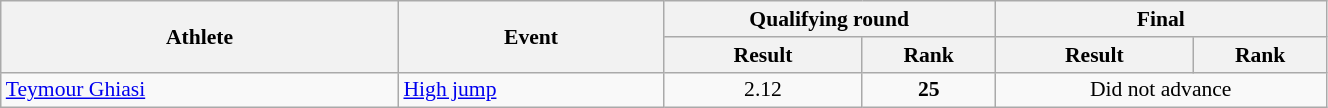<table class="wikitable" width="70%" style="text-align:center; font-size:90%">
<tr>
<th rowspan="2" width="30%">Athlete</th>
<th rowspan="2" width="20%">Event</th>
<th colspan="2" width="25%">Qualifying round</th>
<th colspan="2" width="25%">Final</th>
</tr>
<tr>
<th width="15%">Result</th>
<th>Rank</th>
<th width="15%">Result</th>
<th>Rank</th>
</tr>
<tr>
<td align="left"><a href='#'>Teymour Ghiasi</a></td>
<td align="left"><a href='#'>High jump</a></td>
<td>2.12</td>
<td><strong>25</strong></td>
<td colspan=2 align=center>Did not advance</td>
</tr>
</table>
